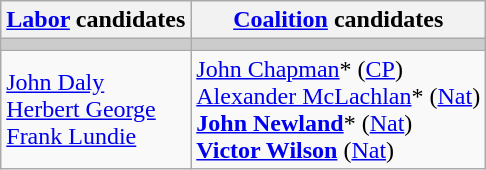<table class="wikitable">
<tr>
<th><a href='#'>Labor</a> candidates</th>
<th><a href='#'>Coalition</a> candidates</th>
</tr>
<tr bgcolor="#cccccc">
<td></td>
<td></td>
</tr>
<tr>
<td><a href='#'>John Daly</a><br><a href='#'>Herbert George</a><br><a href='#'>Frank Lundie</a></td>
<td><a href='#'>John Chapman</a>* (<a href='#'>CP</a>)<br><a href='#'>Alexander McLachlan</a>* (<a href='#'>Nat</a>)<br><strong><a href='#'>John Newland</a></strong>* (<a href='#'>Nat</a>)<br><strong><a href='#'>Victor Wilson</a></strong> (<a href='#'>Nat</a>)</td>
</tr>
</table>
